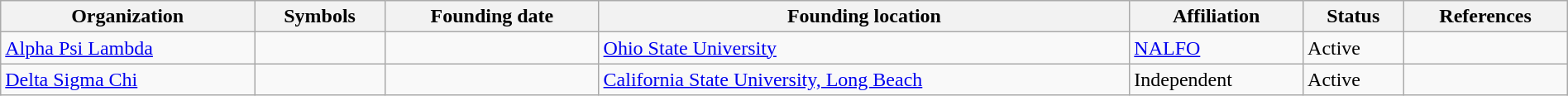<table class="wikitable" width="100%">
<tr>
<th>Organization</th>
<th>Symbols</th>
<th>Founding date</th>
<th>Founding location</th>
<th>Affiliation</th>
<th>Status</th>
<th>References</th>
</tr>
<tr>
<td><a href='#'>Alpha Psi Lambda</a></td>
<td><strong></strong></td>
<td></td>
<td><a href='#'>Ohio State University</a></td>
<td><a href='#'>NALFO</a></td>
<td>Active</td>
<td></td>
</tr>
<tr>
<td><a href='#'>Delta Sigma Chi</a></td>
<td><strong></strong></td>
<td></td>
<td><a href='#'>California State University, Long Beach</a></td>
<td>Independent</td>
<td>Active</td>
<td></td>
</tr>
</table>
